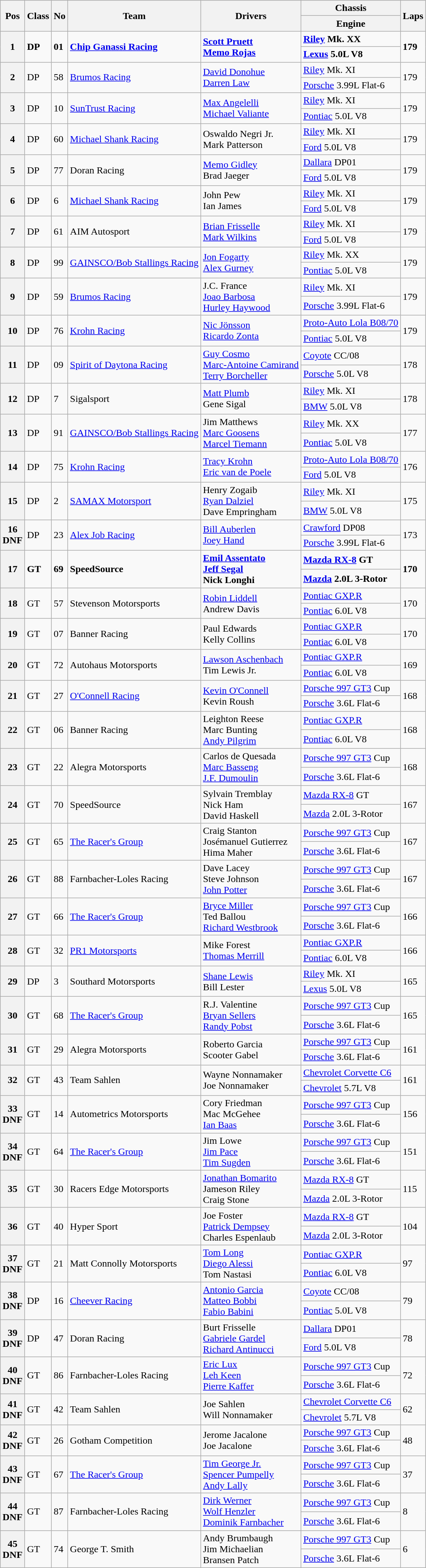<table class="wikitable">
<tr>
<th rowspan="2">Pos</th>
<th rowspan="2">Class</th>
<th rowspan="2">No</th>
<th rowspan="2">Team</th>
<th rowspan="2">Drivers</th>
<th>Chassis</th>
<th rowspan="2">Laps</th>
</tr>
<tr>
<th>Engine</th>
</tr>
<tr>
<th rowspan="2">1</th>
<td rowspan="2"><strong>DP</strong></td>
<td rowspan="2"><strong>01</strong></td>
<td rowspan="2"><strong><a href='#'>Chip Ganassi Racing</a></strong></td>
<td rowspan="2"><strong> <a href='#'>Scott Pruett</a></strong><br><strong> <a href='#'>Memo Rojas</a></strong></td>
<td><strong><a href='#'>Riley</a> Mk. XX</strong></td>
<td rowspan="2"><strong>179</strong></td>
</tr>
<tr>
<td><strong><a href='#'>Lexus</a> 5.0L V8</strong></td>
</tr>
<tr>
<th rowspan="2">2</th>
<td rowspan="2">DP</td>
<td rowspan="2">58</td>
<td rowspan="2"><a href='#'>Brumos Racing</a></td>
<td rowspan="2"> <a href='#'>David Donohue</a><br> <a href='#'>Darren Law</a></td>
<td><a href='#'>Riley</a> Mk. XI</td>
<td rowspan="2">179</td>
</tr>
<tr>
<td><a href='#'>Porsche</a> 3.99L Flat-6</td>
</tr>
<tr>
<th rowspan="2">3</th>
<td rowspan="2">DP</td>
<td rowspan="2">10</td>
<td rowspan="2"><a href='#'>SunTrust Racing</a></td>
<td rowspan="2"> <a href='#'>Max Angelelli</a><br> <a href='#'>Michael Valiante</a></td>
<td><a href='#'>Riley</a> Mk. XI</td>
<td rowspan="2">179</td>
</tr>
<tr>
<td><a href='#'>Pontiac</a> 5.0L V8</td>
</tr>
<tr>
<th rowspan="2">4</th>
<td rowspan="2">DP</td>
<td rowspan="2">60</td>
<td rowspan="2"><a href='#'>Michael Shank Racing</a></td>
<td rowspan="2"> Oswaldo Negri Jr.<br> Mark Patterson</td>
<td><a href='#'>Riley</a> Mk. XI</td>
<td rowspan="2">179</td>
</tr>
<tr>
<td><a href='#'>Ford</a> 5.0L V8</td>
</tr>
<tr>
<th rowspan="2">5</th>
<td rowspan="2">DP</td>
<td rowspan="2">77</td>
<td rowspan="2">Doran Racing</td>
<td rowspan="2"><strong></strong> <a href='#'>Memo Gidley</a><br> Brad Jaeger</td>
<td><a href='#'>Dallara</a> DP01</td>
<td rowspan="2">179</td>
</tr>
<tr>
<td><a href='#'>Ford</a> 5.0L V8</td>
</tr>
<tr>
<th rowspan="2">6</th>
<td rowspan="2">DP</td>
<td rowspan="2">6</td>
<td rowspan="2"><a href='#'>Michael Shank Racing</a></td>
<td rowspan="2"> John Pew<br> Ian James</td>
<td><a href='#'>Riley</a> Mk. XI</td>
<td rowspan="2">179</td>
</tr>
<tr>
<td><a href='#'>Ford</a> 5.0L V8</td>
</tr>
<tr>
<th rowspan="2">7</th>
<td rowspan="2">DP</td>
<td rowspan="2">61</td>
<td rowspan="2">AIM Autosport</td>
<td rowspan="2"> <a href='#'>Brian Frisselle</a><br> <a href='#'>Mark Wilkins</a></td>
<td><a href='#'>Riley</a> Mk. XI</td>
<td rowspan="2">179</td>
</tr>
<tr>
<td><a href='#'>Ford</a> 5.0L V8</td>
</tr>
<tr>
<th rowspan="2">8</th>
<td rowspan="2">DP</td>
<td rowspan="2">99</td>
<td rowspan="2"><a href='#'>GAINSCO/Bob Stallings Racing</a></td>
<td rowspan="2"> <a href='#'>Jon Fogarty</a><br> <a href='#'>Alex Gurney</a></td>
<td><a href='#'>Riley</a> Mk. XX</td>
<td rowspan="2">179</td>
</tr>
<tr>
<td><a href='#'>Pontiac</a> 5.0L V8</td>
</tr>
<tr>
<th rowspan="2">9</th>
<td rowspan="2">DP</td>
<td rowspan="2">59</td>
<td rowspan="2"><a href='#'>Brumos Racing</a></td>
<td rowspan="2"> J.C. France<br> <a href='#'>Joao Barbosa</a><br> <a href='#'>Hurley Haywood</a></td>
<td><a href='#'>Riley</a> Mk. XI</td>
<td rowspan="2">179</td>
</tr>
<tr>
<td><a href='#'>Porsche</a> 3.99L Flat-6</td>
</tr>
<tr>
<th rowspan="2">10</th>
<td rowspan="2">DP</td>
<td rowspan="2">76</td>
<td rowspan="2"><a href='#'>Krohn Racing</a></td>
<td rowspan="2"> <a href='#'>Nic Jönsson</a><br> <a href='#'>Ricardo Zonta</a></td>
<td><a href='#'>Proto-Auto Lola B08/70</a></td>
<td rowspan="2">179</td>
</tr>
<tr>
<td><a href='#'>Pontiac</a> 5.0L V8</td>
</tr>
<tr>
<th rowspan="2">11</th>
<td rowspan="2">DP</td>
<td rowspan="2">09</td>
<td rowspan="2"><a href='#'>Spirit of Daytona Racing</a></td>
<td rowspan="2"> <a href='#'>Guy Cosmo</a><br> <a href='#'>Marc-Antoine Camirand</a><br> <a href='#'>Terry Borcheller</a></td>
<td><a href='#'>Coyote</a> CC/08</td>
<td rowspan="2">178</td>
</tr>
<tr>
<td><a href='#'>Porsche</a> 5.0L V8</td>
</tr>
<tr>
<th rowspan="2">12</th>
<td rowspan="2">DP</td>
<td rowspan="2">7</td>
<td rowspan="2">Sigalsport</td>
<td rowspan="2"> <a href='#'>Matt Plumb</a><br> Gene Sigal</td>
<td><a href='#'>Riley</a> Mk. XI</td>
<td rowspan="2">178</td>
</tr>
<tr>
<td><a href='#'>BMW</a> 5.0L V8</td>
</tr>
<tr>
<th rowspan="2">13</th>
<td rowspan="2">DP</td>
<td rowspan="2">91</td>
<td rowspan="2"><a href='#'>GAINSCO/Bob Stallings Racing</a></td>
<td rowspan="2"> Jim Matthews<br> <a href='#'>Marc Goosens</a><br> <a href='#'>Marcel Tiemann</a></td>
<td><a href='#'>Riley</a> Mk. XX</td>
<td rowspan="2">177</td>
</tr>
<tr>
<td><a href='#'>Pontiac</a> 5.0L V8</td>
</tr>
<tr>
<th rowspan="2">14</th>
<td rowspan="2">DP</td>
<td rowspan="2">75</td>
<td rowspan="2"><a href='#'>Krohn Racing</a></td>
<td rowspan="2"> <a href='#'>Tracy Krohn</a><br> <a href='#'>Eric van de Poele</a></td>
<td><a href='#'>Proto-Auto Lola B08/70</a></td>
<td rowspan="2">176</td>
</tr>
<tr>
<td><a href='#'>Ford</a> 5.0L V8</td>
</tr>
<tr>
<th rowspan="2">15</th>
<td rowspan="2">DP</td>
<td rowspan="2">2</td>
<td rowspan="2"><a href='#'>SAMAX Motorsport</a></td>
<td rowspan="2"> Henry Zogaib<br> <a href='#'>Ryan Dalziel</a><br> Dave Empringham</td>
<td><a href='#'>Riley</a> Mk. XI</td>
<td rowspan="2">175</td>
</tr>
<tr>
<td><a href='#'>BMW</a> 5.0L V8</td>
</tr>
<tr>
<th rowspan="2">16<br>DNF</th>
<td rowspan="2">DP</td>
<td rowspan="2">23</td>
<td rowspan="2"><a href='#'>Alex Job Racing</a></td>
<td rowspan="2"> <a href='#'>Bill Auberlen</a><br> <a href='#'>Joey Hand</a></td>
<td><a href='#'>Crawford</a> DP08</td>
<td rowspan="2">173</td>
</tr>
<tr>
<td><a href='#'>Porsche</a> 3.99L Flat-6</td>
</tr>
<tr>
<th rowspan="2">17</th>
<td rowspan="2"><strong>GT</strong></td>
<td rowspan="2"><strong>69</strong></td>
<td rowspan="2"><strong>SpeedSource</strong></td>
<td rowspan="2"><strong> <a href='#'>Emil Assentato</a></strong><br><strong> <a href='#'>Jeff Segal</a></strong><br><strong> Nick Longhi</strong></td>
<td><strong><a href='#'>Mazda RX-8</a> GT</strong></td>
<td rowspan="2"><strong>170</strong></td>
</tr>
<tr>
<td><strong><a href='#'>Mazda</a> 2.0L 3-Rotor</strong></td>
</tr>
<tr>
<th rowspan="2">18</th>
<td rowspan="2">GT</td>
<td rowspan="2">57</td>
<td rowspan="2">Stevenson Motorsports</td>
<td rowspan="2"> <a href='#'>Robin Liddell</a><br> Andrew Davis</td>
<td><a href='#'>Pontiac GXP.R</a></td>
<td rowspan="2">170</td>
</tr>
<tr>
<td><a href='#'>Pontiac</a> 6.0L V8</td>
</tr>
<tr>
<th rowspan="2">19</th>
<td rowspan="2">GT</td>
<td rowspan="2">07</td>
<td rowspan="2">Banner Racing</td>
<td rowspan="2"> Paul Edwards<br> Kelly Collins</td>
<td><a href='#'>Pontiac GXP.R</a></td>
<td rowspan="2">170</td>
</tr>
<tr>
<td><a href='#'>Pontiac</a> 6.0L V8</td>
</tr>
<tr>
<th rowspan="2">20</th>
<td rowspan="2">GT</td>
<td rowspan="2">72</td>
<td rowspan="2">Autohaus Motorsports</td>
<td rowspan="2"> <a href='#'>Lawson Aschenbach</a><br> Tim Lewis Jr.</td>
<td><a href='#'>Pontiac GXP.R</a></td>
<td rowspan="2">169</td>
</tr>
<tr>
<td><a href='#'>Pontiac</a> 6.0L V8</td>
</tr>
<tr>
<th rowspan="2">21</th>
<td rowspan="2">GT</td>
<td rowspan="2">27</td>
<td rowspan="2"><a href='#'>O'Connell Racing</a></td>
<td rowspan="2"> <a href='#'>Kevin O'Connell</a><br> Kevin Roush</td>
<td><a href='#'>Porsche 997 GT3</a> Cup</td>
<td rowspan="2">168</td>
</tr>
<tr>
<td><a href='#'>Porsche</a> 3.6L Flat-6</td>
</tr>
<tr>
<th rowspan="2">22</th>
<td rowspan="2">GT</td>
<td rowspan="2">06</td>
<td rowspan="2">Banner Racing</td>
<td rowspan="2"> Leighton Reese<br> Marc Bunting<br> <a href='#'>Andy Pilgrim</a></td>
<td><a href='#'>Pontiac GXP.R</a></td>
<td rowspan="2">168</td>
</tr>
<tr>
<td><a href='#'>Pontiac</a> 6.0L V8</td>
</tr>
<tr>
<th rowspan="2">23</th>
<td rowspan="2">GT</td>
<td rowspan="2">22</td>
<td rowspan="2">Alegra Motorsports</td>
<td rowspan="2"> Carlos de Quesada<br> <a href='#'>Marc Basseng</a><br> <a href='#'>J.F. Dumoulin</a></td>
<td><a href='#'>Porsche 997 GT3</a> Cup</td>
<td rowspan="2">168</td>
</tr>
<tr>
<td><a href='#'>Porsche</a> 3.6L Flat-6</td>
</tr>
<tr>
<th rowspan="2">24</th>
<td rowspan="2">GT</td>
<td rowspan="2">70</td>
<td rowspan="2">SpeedSource</td>
<td rowspan="2"> Sylvain Tremblay<br> Nick Ham<br> David Haskell</td>
<td><a href='#'>Mazda RX-8</a> GT</td>
<td rowspan="2">167</td>
</tr>
<tr>
<td><a href='#'>Mazda</a> 2.0L 3-Rotor</td>
</tr>
<tr>
<th rowspan="2">25</th>
<td rowspan="2">GT</td>
<td rowspan="2">65</td>
<td rowspan="2"><a href='#'>The Racer's Group</a></td>
<td rowspan="2"> Craig Stanton<br> Josémanuel Gutierrez<br> Hima Maher</td>
<td><a href='#'>Porsche 997 GT3</a> Cup</td>
<td rowspan="2">167</td>
</tr>
<tr>
<td><a href='#'>Porsche</a> 3.6L Flat-6</td>
</tr>
<tr>
<th rowspan="2">26</th>
<td rowspan="2">GT</td>
<td rowspan="2">88</td>
<td rowspan="2">Farnbacher-Loles Racing</td>
<td rowspan="2"> Dave Lacey<br> Steve Johnson<br> <a href='#'>John Potter</a></td>
<td><a href='#'>Porsche 997 GT3</a> Cup</td>
<td rowspan="2">167</td>
</tr>
<tr>
<td><a href='#'>Porsche</a> 3.6L Flat-6</td>
</tr>
<tr>
<th rowspan="2">27</th>
<td rowspan="2">GT</td>
<td rowspan="2">66</td>
<td rowspan="2"><a href='#'>The Racer's Group</a></td>
<td rowspan="2"> <a href='#'>Bryce Miller</a><br> Ted Ballou<br> <a href='#'>Richard Westbrook</a></td>
<td><a href='#'>Porsche 997 GT3</a> Cup</td>
<td rowspan="2">166</td>
</tr>
<tr>
<td><a href='#'>Porsche</a> 3.6L Flat-6</td>
</tr>
<tr>
<th rowspan="2">28</th>
<td rowspan="2">GT</td>
<td rowspan="2">32</td>
<td rowspan="2"><a href='#'>PR1 Motorsports</a></td>
<td rowspan="2"> Mike Forest<br> <a href='#'>Thomas Merrill</a></td>
<td><a href='#'>Pontiac GXP.R</a></td>
<td rowspan="2">166</td>
</tr>
<tr>
<td><a href='#'>Pontiac</a> 6.0L V8</td>
</tr>
<tr>
<th rowspan="2">29</th>
<td rowspan="2">DP</td>
<td rowspan="2">3</td>
<td rowspan="2">Southard Motorsports</td>
<td rowspan="2"> <a href='#'>Shane Lewis</a><br> Bill Lester</td>
<td><a href='#'>Riley</a> Mk. XI</td>
<td rowspan="2">165</td>
</tr>
<tr>
<td><a href='#'>Lexus</a> 5.0L V8</td>
</tr>
<tr>
<th rowspan="2">30</th>
<td rowspan="2">GT</td>
<td rowspan="2">68</td>
<td rowspan="2"><a href='#'>The Racer's Group</a></td>
<td rowspan="2"> R.J. Valentine<br> <a href='#'>Bryan Sellers</a><br> <a href='#'>Randy Pobst</a></td>
<td><a href='#'>Porsche 997 GT3</a> Cup</td>
<td rowspan="2">165</td>
</tr>
<tr>
<td><a href='#'>Porsche</a> 3.6L Flat-6</td>
</tr>
<tr>
<th rowspan="2">31</th>
<td rowspan="2">GT</td>
<td rowspan="2">29</td>
<td rowspan="2">Alegra Motorsports</td>
<td rowspan="2"> Roberto Garcia<br> Scooter Gabel</td>
<td><a href='#'>Porsche 997 GT3</a> Cup</td>
<td rowspan="2">161</td>
</tr>
<tr>
<td><a href='#'>Porsche</a> 3.6L Flat-6</td>
</tr>
<tr>
<th rowspan="2">32</th>
<td rowspan="2">GT</td>
<td rowspan="2">43</td>
<td rowspan="2">Team Sahlen</td>
<td rowspan="2"> Wayne Nonnamaker<br> Joe Nonnamaker</td>
<td><a href='#'>Chevrolet Corvette C6</a></td>
<td rowspan="2">161</td>
</tr>
<tr>
<td><a href='#'>Chevrolet</a> 5.7L V8</td>
</tr>
<tr>
<th rowspan="2">33<br>DNF</th>
<td rowspan="2">GT</td>
<td rowspan="2">14</td>
<td rowspan="2">Autometrics Motorsports</td>
<td rowspan="2"> Cory Friedman<br> Mac McGehee<br> <a href='#'>Ian Baas</a></td>
<td><a href='#'>Porsche 997 GT3</a> Cup</td>
<td rowspan="2">156</td>
</tr>
<tr>
<td><a href='#'>Porsche</a> 3.6L Flat-6</td>
</tr>
<tr>
<th rowspan="2">34<br>DNF</th>
<td rowspan="2">GT</td>
<td rowspan="2">64</td>
<td rowspan="2"><a href='#'>The Racer's Group</a></td>
<td rowspan="2"> Jim Lowe<br> <a href='#'>Jim Pace</a><br> <a href='#'>Tim Sugden</a></td>
<td><a href='#'>Porsche 997 GT3</a> Cup</td>
<td rowspan="2">151</td>
</tr>
<tr>
<td><a href='#'>Porsche</a> 3.6L Flat-6</td>
</tr>
<tr>
<th rowspan="2">35</th>
<td rowspan="2">GT</td>
<td rowspan="2">30</td>
<td rowspan="2">Racers Edge Motorsports</td>
<td rowspan="2"> <a href='#'>Jonathan Bomarito</a><br> Jameson Riley<br> Craig Stone</td>
<td><a href='#'>Mazda RX-8</a> GT</td>
<td rowspan="2">115</td>
</tr>
<tr>
<td><a href='#'>Mazda</a> 2.0L 3-Rotor</td>
</tr>
<tr>
<th rowspan="2">36</th>
<td rowspan="2">GT</td>
<td rowspan="2">40</td>
<td rowspan="2">Hyper Sport</td>
<td rowspan="2"> Joe Foster<br> <a href='#'>Patrick Dempsey</a><br> Charles Espenlaub</td>
<td><a href='#'>Mazda RX-8</a> GT</td>
<td rowspan="2">104</td>
</tr>
<tr>
<td><a href='#'>Mazda</a> 2.0L 3-Rotor</td>
</tr>
<tr>
<th rowspan="2">37<br>DNF</th>
<td rowspan="2">GT</td>
<td rowspan="2">21</td>
<td rowspan="2">Matt Connolly Motorsports</td>
<td rowspan="2"> <a href='#'>Tom Long</a><br> <a href='#'>Diego Alessi</a><br> Tom Nastasi</td>
<td><a href='#'>Pontiac GXP.R</a></td>
<td rowspan="2">97</td>
</tr>
<tr>
<td><a href='#'>Pontiac</a> 6.0L V8</td>
</tr>
<tr>
<th rowspan="2">38<br>DNF</th>
<td rowspan="2">DP</td>
<td rowspan="2">16</td>
<td rowspan="2"><a href='#'>Cheever Racing</a></td>
<td rowspan="2"> <a href='#'>Antonio Garcia</a><br> <a href='#'>Matteo Bobbi</a><br> <a href='#'>Fabio Babini</a></td>
<td><a href='#'>Coyote</a> CC/08</td>
<td rowspan="2">79</td>
</tr>
<tr>
<td><a href='#'>Pontiac</a> 5.0L V8</td>
</tr>
<tr>
<th rowspan="2">39<br>DNF</th>
<td rowspan="2">DP</td>
<td rowspan="2">47</td>
<td rowspan="2">Doran Racing</td>
<td rowspan="2"> Burt Frisselle<br> <a href='#'>Gabriele Gardel</a><br> <a href='#'>Richard Antinucci</a></td>
<td><a href='#'>Dallara</a> DP01</td>
<td rowspan="2">78</td>
</tr>
<tr>
<td><a href='#'>Ford</a> 5.0L V8</td>
</tr>
<tr>
<th rowspan="2">40<br>DNF</th>
<td rowspan="2">GT</td>
<td rowspan="2">86</td>
<td rowspan="2">Farnbacher-Loles Racing</td>
<td rowspan="2"> <a href='#'>Eric Lux</a><br> <a href='#'>Leh Keen</a><br> <a href='#'>Pierre Kaffer</a></td>
<td><a href='#'>Porsche 997 GT3</a> Cup</td>
<td rowspan="2">72</td>
</tr>
<tr>
<td><a href='#'>Porsche</a> 3.6L Flat-6</td>
</tr>
<tr>
<th rowspan="2">41<br>DNF</th>
<td rowspan="2">GT</td>
<td rowspan="2">42</td>
<td rowspan="2">Team Sahlen</td>
<td rowspan="2"> Joe Sahlen<br> Will Nonnamaker</td>
<td><a href='#'>Chevrolet Corvette C6</a></td>
<td rowspan="2">62</td>
</tr>
<tr>
<td><a href='#'>Chevrolet</a> 5.7L V8</td>
</tr>
<tr>
<th rowspan="2">42<br>DNF</th>
<td rowspan="2">GT</td>
<td rowspan="2">26</td>
<td rowspan="2">Gotham Competition</td>
<td rowspan="2"> Jerome Jacalone<br> Joe Jacalone</td>
<td><a href='#'>Porsche 997 GT3</a> Cup</td>
<td rowspan="2">48</td>
</tr>
<tr>
<td><a href='#'>Porsche</a> 3.6L Flat-6</td>
</tr>
<tr>
<th rowspan="2">43<br>DNF</th>
<td rowspan="2">GT</td>
<td rowspan="2">67</td>
<td rowspan="2"><a href='#'>The Racer's Group</a></td>
<td rowspan="2"> <a href='#'>Tim George Jr.</a><br> <a href='#'>Spencer Pumpelly</a><br> <a href='#'>Andy Lally</a></td>
<td><a href='#'>Porsche 997 GT3</a> Cup</td>
<td rowspan="2">37</td>
</tr>
<tr>
<td><a href='#'>Porsche</a> 3.6L Flat-6</td>
</tr>
<tr>
<th rowspan="2">44<br>DNF</th>
<td rowspan="2">GT</td>
<td rowspan="2">87</td>
<td rowspan="2">Farnbacher-Loles Racing</td>
<td rowspan="2"> <a href='#'>Dirk Werner</a><br> <a href='#'>Wolf Henzler</a> <br> <a href='#'>Dominik Farnbacher</a></td>
<td><a href='#'>Porsche 997 GT3</a> Cup</td>
<td rowspan="2">8</td>
</tr>
<tr>
<td><a href='#'>Porsche</a> 3.6L Flat-6</td>
</tr>
<tr>
<th rowspan="2">45<br>DNF</th>
<td rowspan="2">GT</td>
<td rowspan="2">74</td>
<td rowspan="2">George T. Smith</td>
<td rowspan="2"> Andy Brumbaugh<br> Jim Michaelian<br> Bransen Patch</td>
<td><a href='#'>Porsche 997 GT3</a> Cup</td>
<td rowspan="2">6</td>
</tr>
<tr>
<td><a href='#'>Porsche</a> 3.6L Flat-6</td>
</tr>
</table>
